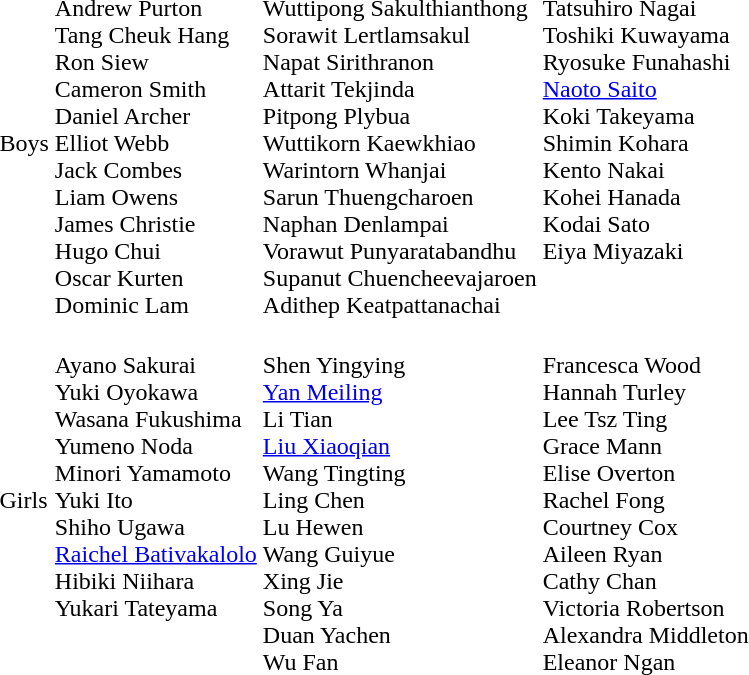<table>
<tr>
<td>Boys</td>
<td><br>Andrew Purton<br>Tang Cheuk Hang<br>Ron Siew<br>Cameron Smith<br>Daniel Archer<br>Elliot Webb<br>Jack Combes<br>Liam Owens<br>James Christie<br>Hugo Chui<br>Oscar Kurten<br>Dominic Lam</td>
<td><br>Wuttipong Sakulthianthong<br>Sorawit Lertlamsakul<br>Napat Sirithranon<br>Attarit Tekjinda<br>Pitpong Plybua<br>Wuttikorn Kaewkhiao<br>Warintorn Whanjai<br>Sarun Thuengcharoen<br>Naphan Denlampai<br>Vorawut Punyaratabandhu<br>Supanut Chuencheevajaroen<br>Adithep Keatpattanachai</td>
<td valign=top><br>Tatsuhiro Nagai<br>Toshiki Kuwayama<br>Ryosuke Funahashi<br><a href='#'>Naoto Saito</a><br>Koki Takeyama<br>Shimin Kohara<br>Kento Nakai<br>Kohei Hanada<br>Kodai Sato<br>Eiya Miyazaki</td>
</tr>
<tr>
<td>Girls</td>
<td valign=top><br>Ayano Sakurai<br>Yuki Oyokawa<br>Wasana Fukushima<br>Yumeno Noda<br>Minori Yamamoto<br>Yuki Ito<br>Shiho Ugawa<br><a href='#'>Raichel Bativakalolo</a><br>Hibiki Niihara<br>Yukari Tateyama</td>
<td><br>Shen Yingying<br><a href='#'>Yan Meiling</a><br>Li Tian<br><a href='#'>Liu Xiaoqian</a><br>Wang Tingting<br>Ling Chen<br>Lu Hewen<br>Wang Guiyue<br>Xing Jie<br>Song Ya<br>Duan Yachen<br>Wu Fan</td>
<td><br>Francesca Wood<br>Hannah Turley<br>Lee Tsz Ting<br>Grace Mann<br>Elise Overton<br>Rachel Fong<br>Courtney Cox<br>Aileen Ryan<br>Cathy Chan<br>Victoria Robertson<br>Alexandra Middleton<br>Eleanor Ngan</td>
</tr>
</table>
